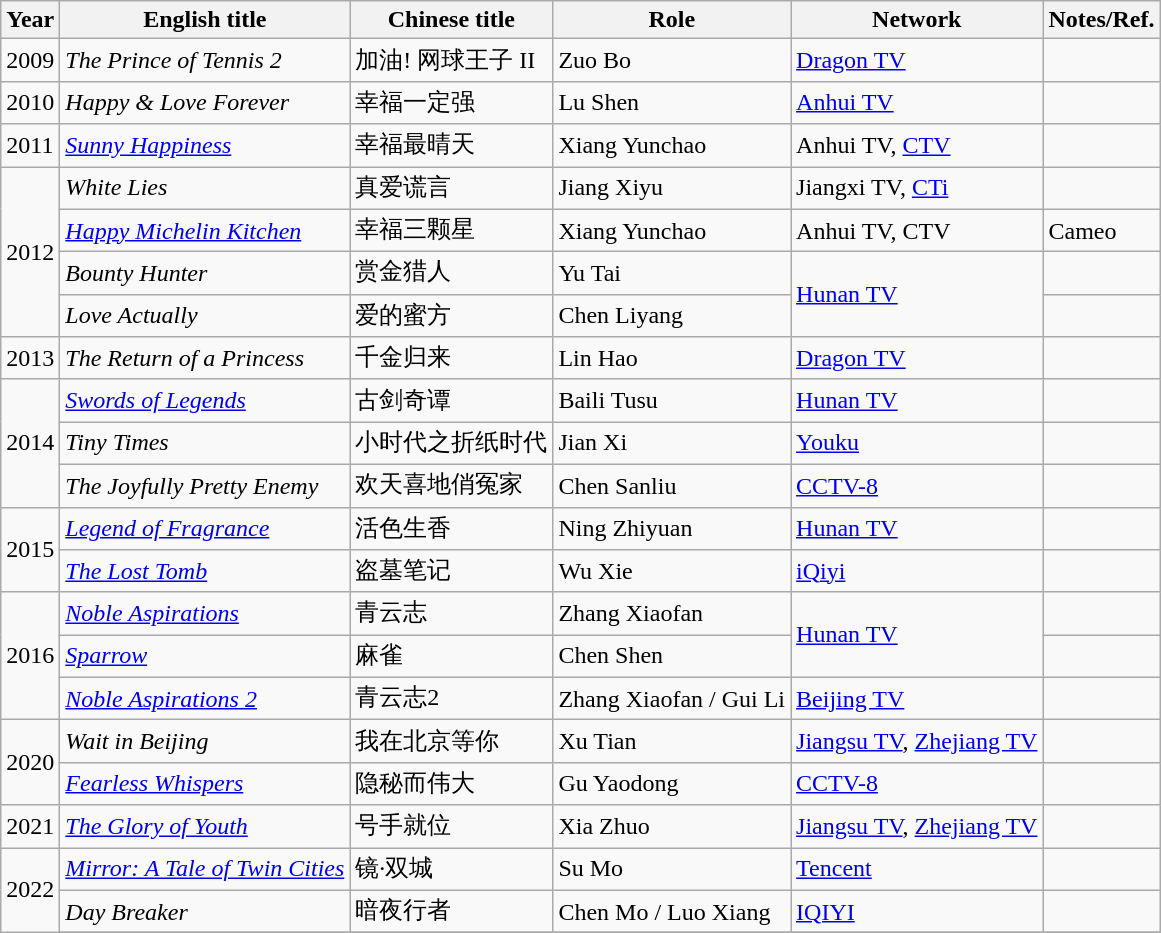<table class="wikitable sortable">
<tr>
<th>Year</th>
<th>English title</th>
<th>Chinese title</th>
<th>Role</th>
<th>Network</th>
<th class="unsortable">Notes/Ref.</th>
</tr>
<tr>
<td>2009</td>
<td><em>The Prince of Tennis 2</em></td>
<td>加油! 网球王子 II</td>
<td>Zuo Bo</td>
<td><a href='#'>Dragon TV</a></td>
<td></td>
</tr>
<tr>
<td>2010</td>
<td><em>Happy & Love Forever</em></td>
<td>幸福一定强</td>
<td>Lu Shen</td>
<td><a href='#'>Anhui TV</a></td>
<td></td>
</tr>
<tr>
<td>2011</td>
<td><em><a href='#'>Sunny Happiness</a></em></td>
<td>幸福最晴天</td>
<td>Xiang Yunchao</td>
<td>Anhui TV, <a href='#'>CTV</a></td>
<td></td>
</tr>
<tr>
<td rowspan=4>2012</td>
<td><em>White Lies</em></td>
<td>真爱谎言</td>
<td>Jiang Xiyu</td>
<td>Jiangxi TV, <a href='#'>CTi</a></td>
<td></td>
</tr>
<tr>
<td><em><a href='#'>Happy Michelin Kitchen</a></em></td>
<td>幸福三颗星</td>
<td>Xiang Yunchao</td>
<td>Anhui TV, CTV</td>
<td>Cameo</td>
</tr>
<tr>
<td><em>Bounty Hunter</em></td>
<td>赏金猎人</td>
<td>Yu Tai</td>
<td rowspan=2><a href='#'>Hunan TV</a></td>
<td></td>
</tr>
<tr>
<td><em>Love Actually</em></td>
<td>爱的蜜方</td>
<td>Chen Liyang</td>
<td></td>
</tr>
<tr>
<td>2013</td>
<td><em>The Return of a Princess</em></td>
<td>千金归来</td>
<td>Lin Hao</td>
<td><a href='#'>Dragon TV</a></td>
<td></td>
</tr>
<tr>
<td rowspan=3>2014</td>
<td><em><a href='#'>Swords of Legends</a></em></td>
<td>古剑奇谭</td>
<td>Baili Tusu</td>
<td><a href='#'>Hunan TV</a></td>
<td></td>
</tr>
<tr>
<td><em>Tiny Times</em></td>
<td>小时代之折纸时代</td>
<td>Jian Xi</td>
<td><a href='#'>Youku</a></td>
<td></td>
</tr>
<tr>
<td><em>The Joyfully Pretty Enemy</em></td>
<td>欢天喜地俏冤家</td>
<td>Chen Sanliu</td>
<td><a href='#'>CCTV-8</a></td>
<td></td>
</tr>
<tr>
<td rowspan=2>2015</td>
<td><em><a href='#'>Legend of Fragrance</a></em></td>
<td>活色生香</td>
<td>Ning Zhiyuan</td>
<td><a href='#'>Hunan TV</a></td>
<td></td>
</tr>
<tr>
<td><em><a href='#'>The Lost Tomb</a></em></td>
<td>盗墓笔记</td>
<td>Wu Xie</td>
<td><a href='#'>iQiyi</a></td>
<td></td>
</tr>
<tr>
<td rowspan=3>2016</td>
<td><em><a href='#'>Noble Aspirations</a></em></td>
<td>青云志</td>
<td>Zhang Xiaofan</td>
<td rowspan=2><a href='#'>Hunan TV</a></td>
<td></td>
</tr>
<tr>
<td><em><a href='#'>Sparrow</a></em></td>
<td>麻雀</td>
<td>Chen Shen</td>
<td></td>
</tr>
<tr>
<td><em><a href='#'>Noble Aspirations 2</a></em></td>
<td>青云志2</td>
<td>Zhang Xiaofan / Gui Li</td>
<td><a href='#'>Beijing TV</a></td>
<td></td>
</tr>
<tr>
<td rowspan=2>2020</td>
<td><em>Wait in Beijing</em></td>
<td>我在北京等你</td>
<td>Xu Tian</td>
<td><a href='#'>Jiangsu TV</a>, <a href='#'>Zhejiang TV</a></td>
<td></td>
</tr>
<tr>
<td><em><a href='#'>Fearless Whispers</a></em></td>
<td>隐秘而伟大</td>
<td>Gu Yaodong</td>
<td><a href='#'>CCTV-8</a></td>
<td></td>
</tr>
<tr>
<td>2021</td>
<td><em><a href='#'>The Glory of Youth</a></em></td>
<td>号手就位</td>
<td>Xia Zhuo</td>
<td><a href='#'>Jiangsu TV</a>, <a href='#'>Zhejiang TV</a></td>
<td></td>
</tr>
<tr>
<td rowspan="3">2022</td>
<td><em><a href='#'>Mirror: A Tale of Twin Cities</a></em></td>
<td>镜·双城</td>
<td>Su Mo</td>
<td><a href='#'>Tencent</a></td>
<td></td>
</tr>
<tr>
<td><em>Day Breaker</em></td>
<td>暗夜行者</td>
<td>Chen Mo / Luo Xiang</td>
<td><a href='#'>IQIYI</a></td>
<td></td>
</tr>
<tr>
</tr>
</table>
